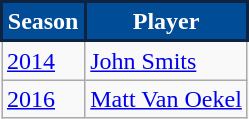<table class="wikitable">
<tr>
<th style="background:#004c97; color:#FFFFFF; border: 2px solid #0d2340;" scope="col">Season</th>
<th style="background:#004c97; color:#FFFFFF; border: 2px solid #0d2340;" scope="col">Player</th>
</tr>
<tr>
<td><a href='#'>2014</a></td>
<td> <a href='#'>John Smits</a></td>
</tr>
<tr>
<td><a href='#'>2016</a></td>
<td> <a href='#'>Matt Van Oekel</a></td>
</tr>
</table>
